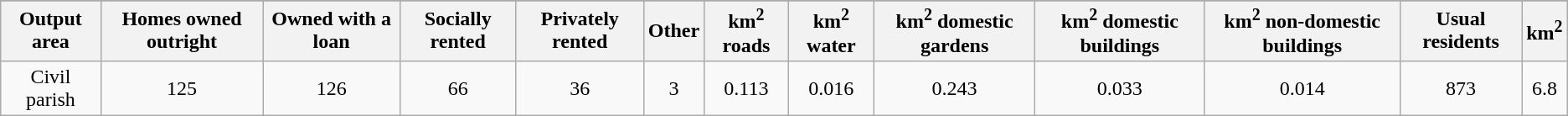<table class="wikitable">
<tr>
</tr>
<tr>
<th>Output area</th>
<th>Homes owned outright</th>
<th>Owned with a loan</th>
<th>Socially rented</th>
<th>Privately rented</th>
<th>Other</th>
<th>km<sup>2</sup> roads</th>
<th>km<sup>2</sup> water</th>
<th>km<sup>2</sup>  domestic gardens</th>
<th>km<sup>2</sup> domestic buildings</th>
<th>km<sup>2</sup> non-domestic buildings</th>
<th>Usual residents</th>
<th>km<sup>2</sup></th>
</tr>
<tr align=center>
<td>Civil parish</td>
<td>125</td>
<td>126</td>
<td>66</td>
<td>36</td>
<td>3</td>
<td>0.113</td>
<td>0.016</td>
<td>0.243</td>
<td>0.033</td>
<td>0.014</td>
<td>873</td>
<td>6.8</td>
</tr>
</table>
